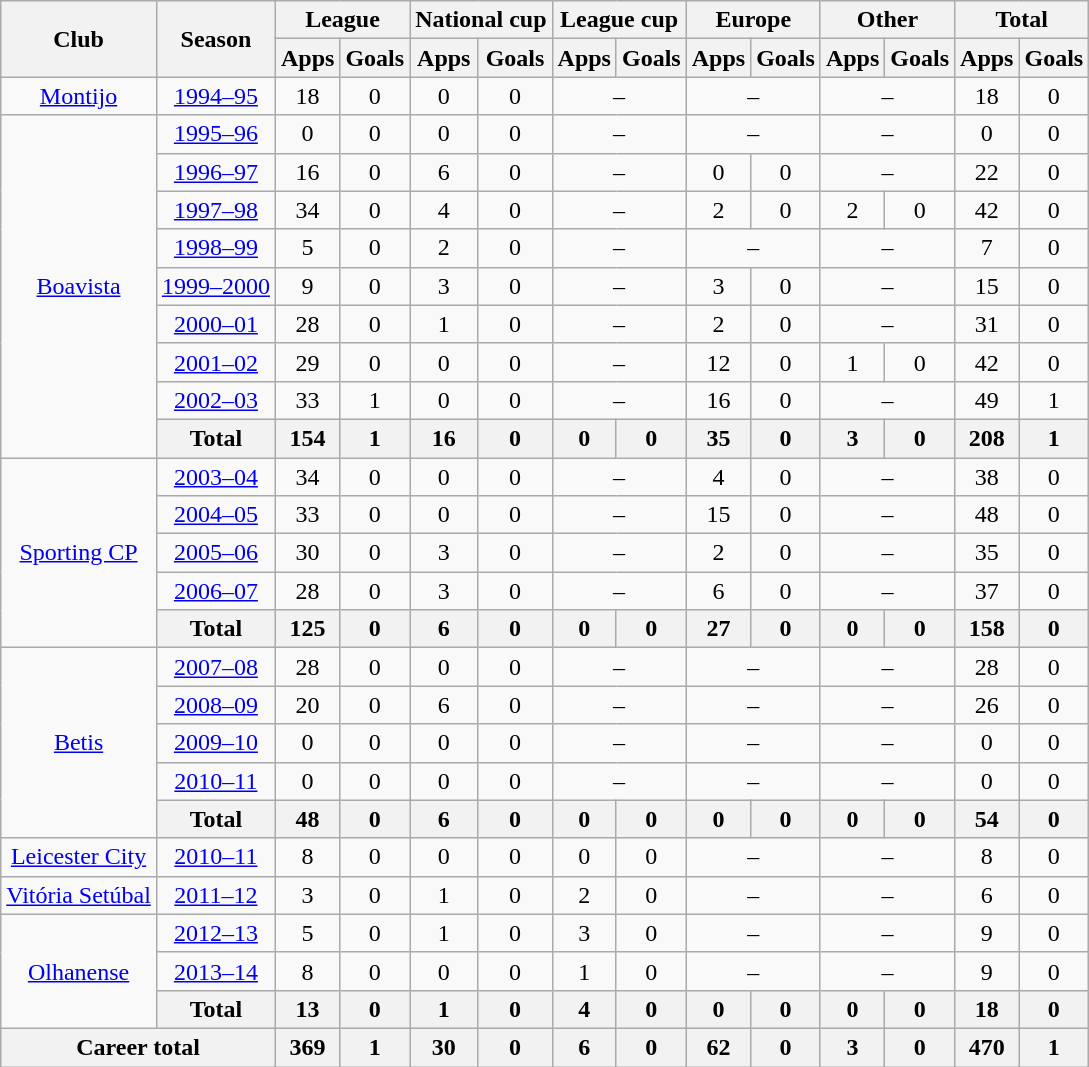<table class="wikitable" style="text-align:center">
<tr>
<th rowspan="2">Club</th>
<th rowspan="2">Season</th>
<th colspan="2">League</th>
<th colspan="2">National cup</th>
<th colspan="2">League cup</th>
<th colspan="2">Europe</th>
<th colspan="2">Other</th>
<th colspan="2">Total</th>
</tr>
<tr>
<th>Apps</th>
<th>Goals</th>
<th>Apps</th>
<th>Goals</th>
<th>Apps</th>
<th>Goals</th>
<th>Apps</th>
<th>Goals</th>
<th>Apps</th>
<th>Goals</th>
<th>Apps</th>
<th>Goals</th>
</tr>
<tr>
<td><a href='#'>Montijo</a></td>
<td><a href='#'>1994–95</a></td>
<td>18</td>
<td>0</td>
<td>0</td>
<td>0</td>
<td colspan="2">–</td>
<td colspan="2">–</td>
<td colspan="2">–</td>
<td>18</td>
<td>0</td>
</tr>
<tr>
<td rowspan="9"><a href='#'>Boavista</a></td>
<td><a href='#'>1995–96</a></td>
<td>0</td>
<td>0</td>
<td>0</td>
<td>0</td>
<td colspan="2">–</td>
<td colspan="2">–</td>
<td colspan="2">–</td>
<td>0</td>
<td>0</td>
</tr>
<tr>
<td><a href='#'>1996–97</a></td>
<td>16</td>
<td>0</td>
<td>6</td>
<td>0</td>
<td colspan="2">–</td>
<td>0</td>
<td>0</td>
<td colspan="2">–</td>
<td>22</td>
<td>0</td>
</tr>
<tr>
<td><a href='#'>1997–98</a></td>
<td>34</td>
<td>0</td>
<td>4</td>
<td>0</td>
<td colspan="2">–</td>
<td>2</td>
<td>0</td>
<td>2</td>
<td>0</td>
<td>42</td>
<td>0</td>
</tr>
<tr>
<td><a href='#'>1998–99</a></td>
<td>5</td>
<td>0</td>
<td>2</td>
<td>0</td>
<td colspan="2">–</td>
<td colspan="2">–</td>
<td colspan="2">–</td>
<td>7</td>
<td>0</td>
</tr>
<tr>
<td><a href='#'>1999–2000</a></td>
<td>9</td>
<td>0</td>
<td>3</td>
<td>0</td>
<td colspan="2">–</td>
<td>3</td>
<td>0</td>
<td colspan="2">–</td>
<td>15</td>
<td>0</td>
</tr>
<tr>
<td><a href='#'>2000–01</a></td>
<td>28</td>
<td>0</td>
<td>1</td>
<td>0</td>
<td colspan="2">–</td>
<td>2</td>
<td>0</td>
<td colspan="2">–</td>
<td>31</td>
<td>0</td>
</tr>
<tr>
<td><a href='#'>2001–02</a></td>
<td>29</td>
<td>0</td>
<td>0</td>
<td>0</td>
<td colspan="2">–</td>
<td>12</td>
<td>0</td>
<td>1</td>
<td>0</td>
<td>42</td>
<td>0</td>
</tr>
<tr>
<td><a href='#'>2002–03</a></td>
<td>33</td>
<td>1</td>
<td>0</td>
<td>0</td>
<td colspan="2">–</td>
<td>16</td>
<td>0</td>
<td colspan="2">–</td>
<td>49</td>
<td>1</td>
</tr>
<tr>
<th>Total</th>
<th>154</th>
<th>1</th>
<th>16</th>
<th>0</th>
<th>0</th>
<th>0</th>
<th>35</th>
<th>0</th>
<th>3</th>
<th>0</th>
<th>208</th>
<th>1</th>
</tr>
<tr>
<td rowspan="5"><a href='#'>Sporting CP</a></td>
<td><a href='#'>2003–04</a></td>
<td>34</td>
<td>0</td>
<td>0</td>
<td>0</td>
<td colspan="2">–</td>
<td>4</td>
<td>0</td>
<td colspan="2">–</td>
<td>38</td>
<td>0</td>
</tr>
<tr>
<td><a href='#'>2004–05</a></td>
<td>33</td>
<td>0</td>
<td>0</td>
<td>0</td>
<td colspan="2">–</td>
<td>15</td>
<td>0</td>
<td colspan="2">–</td>
<td>48</td>
<td>0</td>
</tr>
<tr>
<td><a href='#'>2005–06</a></td>
<td>30</td>
<td>0</td>
<td>3</td>
<td>0</td>
<td colspan="2">–</td>
<td>2</td>
<td>0</td>
<td colspan="2">–</td>
<td>35</td>
<td>0</td>
</tr>
<tr>
<td><a href='#'>2006–07</a></td>
<td>28</td>
<td>0</td>
<td>3</td>
<td>0</td>
<td colspan="2">–</td>
<td>6</td>
<td>0</td>
<td colspan="2">–</td>
<td>37</td>
<td>0</td>
</tr>
<tr>
<th>Total</th>
<th>125</th>
<th>0</th>
<th>6</th>
<th>0</th>
<th>0</th>
<th>0</th>
<th>27</th>
<th>0</th>
<th>0</th>
<th>0</th>
<th>158</th>
<th>0</th>
</tr>
<tr>
<td rowspan="5"><a href='#'>Betis</a></td>
<td><a href='#'>2007–08</a></td>
<td>28</td>
<td>0</td>
<td>0</td>
<td>0</td>
<td colspan="2">–</td>
<td colspan="2">–</td>
<td colspan="2">–</td>
<td>28</td>
<td>0</td>
</tr>
<tr>
<td><a href='#'>2008–09</a></td>
<td>20</td>
<td>0</td>
<td>6</td>
<td>0</td>
<td colspan="2">–</td>
<td colspan="2">–</td>
<td colspan="2">–</td>
<td>26</td>
<td>0</td>
</tr>
<tr>
<td><a href='#'>2009–10</a></td>
<td>0</td>
<td>0</td>
<td>0</td>
<td>0</td>
<td colspan="2">–</td>
<td colspan="2">–</td>
<td colspan="2">–</td>
<td>0</td>
<td>0</td>
</tr>
<tr>
<td><a href='#'>2010–11</a></td>
<td>0</td>
<td>0</td>
<td>0</td>
<td>0</td>
<td colspan="2">–</td>
<td colspan="2">–</td>
<td colspan="2">–</td>
<td>0</td>
<td>0</td>
</tr>
<tr>
<th>Total</th>
<th>48</th>
<th>0</th>
<th>6</th>
<th>0</th>
<th>0</th>
<th>0</th>
<th>0</th>
<th>0</th>
<th>0</th>
<th>0</th>
<th>54</th>
<th>0</th>
</tr>
<tr>
<td><a href='#'>Leicester City</a></td>
<td><a href='#'>2010–11</a></td>
<td>8</td>
<td>0</td>
<td>0</td>
<td>0</td>
<td>0</td>
<td>0</td>
<td colspan="2">–</td>
<td colspan="2">–</td>
<td>8</td>
<td>0</td>
</tr>
<tr>
<td><a href='#'>Vitória Setúbal</a></td>
<td><a href='#'>2011–12</a></td>
<td>3</td>
<td>0</td>
<td>1</td>
<td>0</td>
<td>2</td>
<td>0</td>
<td colspan="2">–</td>
<td colspan="2">–</td>
<td>6</td>
<td>0</td>
</tr>
<tr>
<td rowspan="3"><a href='#'>Olhanense</a></td>
<td><a href='#'>2012–13</a></td>
<td>5</td>
<td>0</td>
<td>1</td>
<td>0</td>
<td>3</td>
<td>0</td>
<td colspan="2">–</td>
<td colspan="2">–</td>
<td>9</td>
<td>0</td>
</tr>
<tr>
<td><a href='#'>2013–14</a></td>
<td>8</td>
<td>0</td>
<td>0</td>
<td>0</td>
<td>1</td>
<td>0</td>
<td colspan="2">–</td>
<td colspan="2">–</td>
<td>9</td>
<td>0</td>
</tr>
<tr>
<th>Total</th>
<th>13</th>
<th>0</th>
<th>1</th>
<th>0</th>
<th>4</th>
<th>0</th>
<th>0</th>
<th>0</th>
<th>0</th>
<th>0</th>
<th>18</th>
<th>0</th>
</tr>
<tr>
<th colspan="2">Career total</th>
<th>369</th>
<th>1</th>
<th>30</th>
<th>0</th>
<th>6</th>
<th>0</th>
<th>62</th>
<th>0</th>
<th>3</th>
<th>0</th>
<th>470</th>
<th>1</th>
</tr>
</table>
